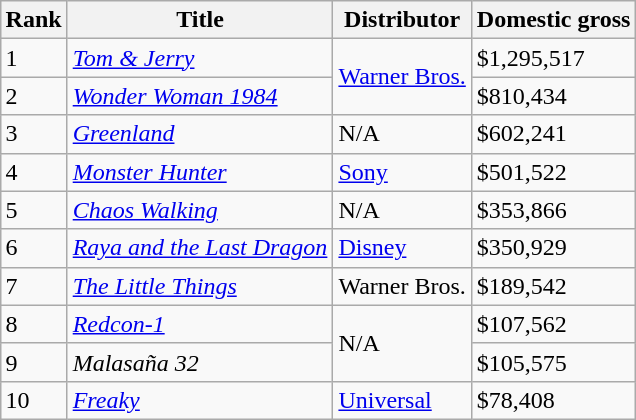<table class="wikitable sortable" style="margin:auto; margin:auto;">
<tr>
<th>Rank</th>
<th>Title</th>
<th>Distributor</th>
<th>Domestic gross</th>
</tr>
<tr>
<td>1</td>
<td><em><a href='#'>Tom & Jerry</a></em></td>
<td rowspan="2"><a href='#'>Warner Bros.</a></td>
<td>$1,295,517</td>
</tr>
<tr>
<td>2</td>
<td><em><a href='#'>Wonder Woman 1984</a></em></td>
<td>$810,434</td>
</tr>
<tr>
<td>3</td>
<td><em><a href='#'>Greenland</a></em></td>
<td>N/A</td>
<td>$602,241</td>
</tr>
<tr>
<td>4</td>
<td><em><a href='#'>Monster Hunter</a></em></td>
<td><a href='#'>Sony</a></td>
<td>$501,522</td>
</tr>
<tr>
<td>5</td>
<td><em><a href='#'>Chaos Walking</a></em></td>
<td>N/A</td>
<td>$353,866</td>
</tr>
<tr>
<td>6</td>
<td><em><a href='#'>Raya and the Last Dragon</a></em></td>
<td><a href='#'>Disney</a></td>
<td>$350,929</td>
</tr>
<tr>
<td>7</td>
<td><em><a href='#'>The Little Things</a></em></td>
<td>Warner Bros.</td>
<td>$189,542</td>
</tr>
<tr>
<td>8</td>
<td><em><a href='#'>Redcon-1</a></em></td>
<td rowspan="2">N/A</td>
<td>$107,562</td>
</tr>
<tr>
<td>9</td>
<td><em>Malasaña 32</em></td>
<td>$105,575</td>
</tr>
<tr>
<td>10</td>
<td><em><a href='#'>Freaky</a></em></td>
<td><a href='#'>Universal</a></td>
<td>$78,408</td>
</tr>
</table>
